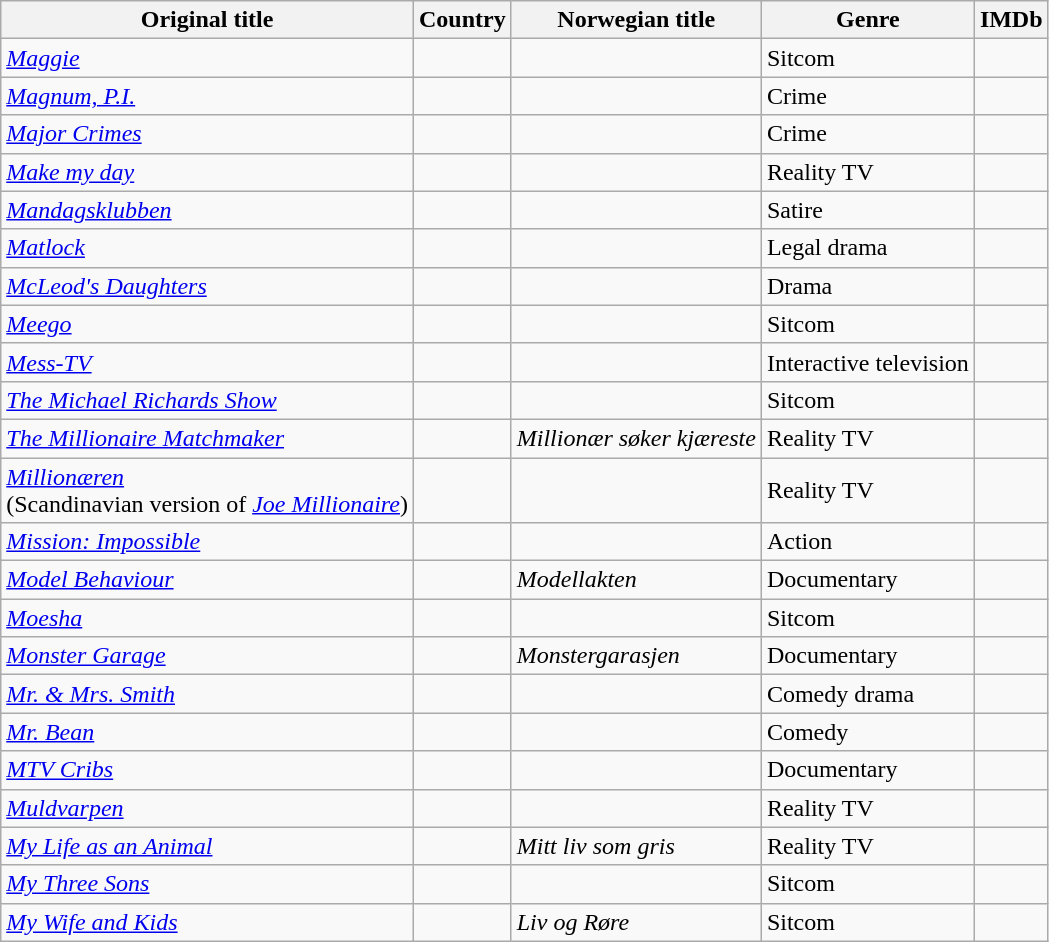<table class="wikitable">
<tr>
<th>Original title</th>
<th>Country</th>
<th>Norwegian title</th>
<th>Genre</th>
<th>IMDb</th>
</tr>
<tr>
<td><em><a href='#'>Maggie</a></em></td>
<td></td>
<td></td>
<td>Sitcom</td>
<td></td>
</tr>
<tr>
<td><em><a href='#'>Magnum, P.I.</a></em></td>
<td></td>
<td></td>
<td>Crime</td>
<td></td>
</tr>
<tr>
<td><em><a href='#'>Major Crimes</a></em></td>
<td></td>
<td></td>
<td>Crime</td>
<td></td>
</tr>
<tr>
<td><em><a href='#'>Make my day</a></em></td>
<td></td>
<td></td>
<td>Reality TV</td>
<td></td>
</tr>
<tr>
<td><em><a href='#'>Mandagsklubben</a></em></td>
<td></td>
<td></td>
<td>Satire</td>
<td></td>
</tr>
<tr>
<td><em><a href='#'>Matlock</a></em></td>
<td></td>
<td></td>
<td>Legal drama</td>
<td></td>
</tr>
<tr>
<td><em><a href='#'>McLeod's Daughters</a></em></td>
<td></td>
<td></td>
<td>Drama</td>
<td></td>
</tr>
<tr>
<td><em><a href='#'>Meego</a></em></td>
<td></td>
<td></td>
<td>Sitcom</td>
<td></td>
</tr>
<tr>
<td><em><a href='#'>Mess-TV</a></em></td>
<td></td>
<td></td>
<td>Interactive television</td>
<td></td>
</tr>
<tr>
<td><em><a href='#'>The Michael Richards Show</a></em></td>
<td></td>
<td></td>
<td>Sitcom</td>
<td></td>
</tr>
<tr>
<td><em><a href='#'>The Millionaire Matchmaker</a></em></td>
<td></td>
<td><em>Millionær søker kjæreste</em></td>
<td>Reality TV</td>
<td></td>
</tr>
<tr>
<td><em><a href='#'>Millionæren</a></em> <br> (Scandinavian version of <em><a href='#'>Joe Millionaire</a></em>)</td>
<td>  </td>
<td></td>
<td>Reality TV</td>
<td></td>
</tr>
<tr>
<td><em><a href='#'>Mission: Impossible</a></em></td>
<td></td>
<td></td>
<td>Action</td>
<td></td>
</tr>
<tr>
<td><em><a href='#'>Model Behaviour</a></em></td>
<td></td>
<td><em>Modellakten</em></td>
<td>Documentary</td>
<td></td>
</tr>
<tr>
<td><em><a href='#'>Moesha</a></em></td>
<td></td>
<td></td>
<td>Sitcom</td>
<td></td>
</tr>
<tr>
<td><em><a href='#'>Monster Garage</a></em></td>
<td></td>
<td><em>Monstergarasjen</em></td>
<td>Documentary</td>
<td></td>
</tr>
<tr>
<td><em><a href='#'>Mr. & Mrs. Smith</a></em></td>
<td></td>
<td></td>
<td>Comedy drama</td>
<td></td>
</tr>
<tr>
<td><em><a href='#'>Mr. Bean</a></em></td>
<td></td>
<td></td>
<td>Comedy</td>
<td></td>
</tr>
<tr>
<td><em><a href='#'>MTV Cribs</a></em></td>
<td></td>
<td></td>
<td>Documentary</td>
<td></td>
</tr>
<tr>
<td><em><a href='#'>Muldvarpen</a></em></td>
<td></td>
<td></td>
<td>Reality TV</td>
<td></td>
</tr>
<tr>
<td><em><a href='#'>My Life as an Animal</a></em></td>
<td></td>
<td><em>Mitt liv som gris</em></td>
<td>Reality TV</td>
<td></td>
</tr>
<tr>
<td><em><a href='#'>My Three Sons</a></em></td>
<td></td>
<td></td>
<td>Sitcom</td>
<td></td>
</tr>
<tr>
<td><em><a href='#'>My Wife and Kids</a></em></td>
<td></td>
<td><em>Liv og Røre</em></td>
<td>Sitcom</td>
<td></td>
</tr>
</table>
